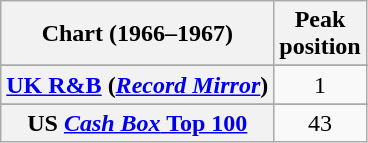<table class="wikitable sortable plainrowheaders" style="text-align:center">
<tr>
<th scope="col">Chart (1966–1967)</th>
<th scope="col">Peak<br>position</th>
</tr>
<tr>
</tr>
<tr>
</tr>
<tr>
</tr>
<tr>
</tr>
<tr>
</tr>
<tr>
<th scope="row"><a href='#'>UK R&B</a> (<em><a href='#'>Record Mirror</a></em>)</th>
<td align="center">1</td>
</tr>
<tr>
</tr>
<tr>
</tr>
<tr>
<th scope="row">US <a href='#'><em>Cash Box</em> Top 100</a></th>
<td align="center">43</td>
</tr>
</table>
